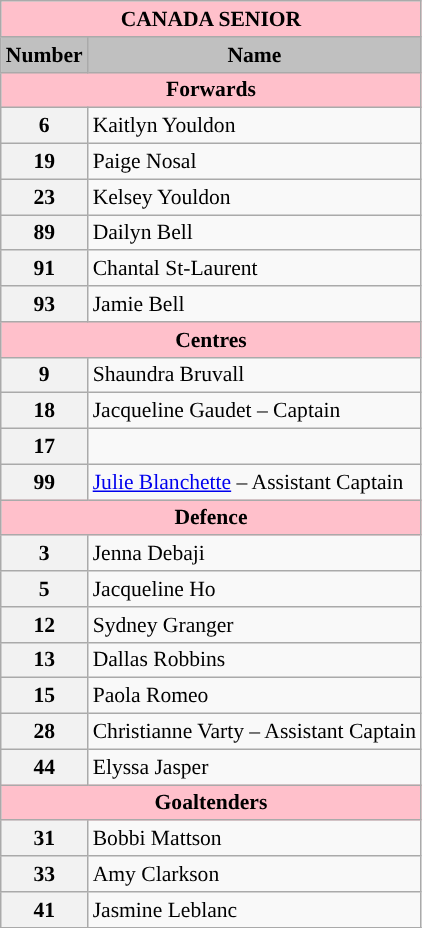<table class="wikitable" style="text-align:left; font-size:90%;">
<tr>
<th style=background:pink colspan=2>CANADA SENIOR</th>
</tr>
<tr>
<th width=10 style="background:silver;">Number</th>
<th style="background:silver;">Name</th>
</tr>
<tr>
<th style=background:pink colspan=2>Forwards</th>
</tr>
<tr>
<th>6</th>
<td>Kaitlyn Youldon</td>
</tr>
<tr>
<th>19</th>
<td>Paige Nosal</td>
</tr>
<tr>
<th>23</th>
<td>Kelsey Youldon</td>
</tr>
<tr>
<th>89</th>
<td>Dailyn Bell</td>
</tr>
<tr>
<th>91</th>
<td>Chantal St-Laurent</td>
</tr>
<tr>
<th>93</th>
<td>Jamie Bell</td>
</tr>
<tr>
<th style=background:pink colspan=2>Centres</th>
</tr>
<tr>
<th>9</th>
<td>Shaundra Bruvall</td>
</tr>
<tr>
<th>18</th>
<td>Jacqueline Gaudet – Captain</td>
</tr>
<tr>
<th>17</th>
<td></td>
</tr>
<tr>
<th>99</th>
<td><a href='#'>Julie Blanchette</a> – Assistant Captain</td>
</tr>
<tr>
<th style=background:pink colspan=2>Defence</th>
</tr>
<tr>
<th>3</th>
<td>Jenna Debaji</td>
</tr>
<tr>
<th>5</th>
<td>Jacqueline Ho</td>
</tr>
<tr>
<th>12</th>
<td>Sydney Granger</td>
</tr>
<tr>
<th>13</th>
<td>Dallas Robbins</td>
</tr>
<tr>
<th>15</th>
<td>Paola Romeo</td>
</tr>
<tr>
<th>28</th>
<td>Christianne Varty – Assistant Captain</td>
</tr>
<tr>
<th>44</th>
<td>Elyssa Jasper</td>
</tr>
<tr>
<th style=background:pink colspan=2>Goaltenders</th>
</tr>
<tr>
<th>31</th>
<td>Bobbi Mattson</td>
</tr>
<tr>
<th>33</th>
<td>Amy Clarkson</td>
</tr>
<tr>
<th>41</th>
<td>Jasmine Leblanc</td>
</tr>
<tr>
</tr>
</table>
